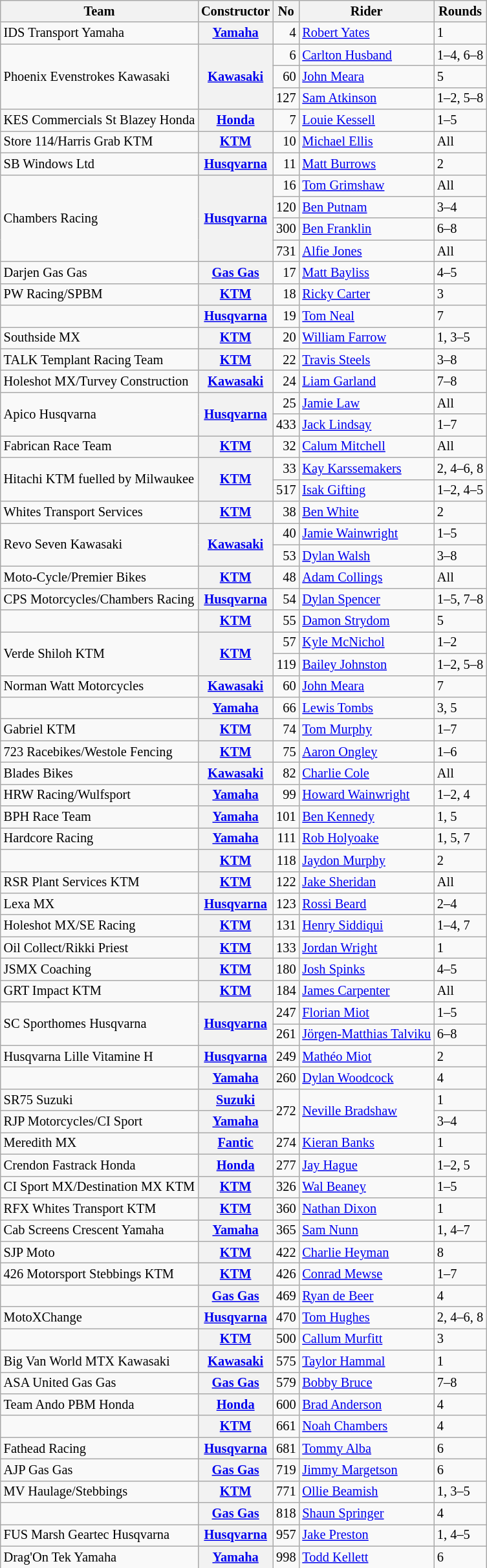<table class="wikitable" style="font-size: 85%;">
<tr>
<th>Team</th>
<th>Constructor</th>
<th>No</th>
<th>Rider</th>
<th>Rounds</th>
</tr>
<tr>
<td>IDS Transport Yamaha</td>
<th><a href='#'>Yamaha</a></th>
<td align="right">4</td>
<td> <a href='#'>Robert Yates</a></td>
<td>1</td>
</tr>
<tr>
<td rowspan=3>Phoenix Evenstrokes Kawasaki</td>
<th rowspan=3><a href='#'>Kawasaki</a></th>
<td align="right">6</td>
<td> <a href='#'>Carlton Husband</a></td>
<td>1–4, 6–8</td>
</tr>
<tr>
<td align="right">60</td>
<td> <a href='#'>John Meara</a></td>
<td>5</td>
</tr>
<tr>
<td align="right">127</td>
<td> <a href='#'>Sam Atkinson</a></td>
<td>1–2, 5–8</td>
</tr>
<tr>
<td>KES Commercials St Blazey Honda</td>
<th><a href='#'>Honda</a></th>
<td align="right">7</td>
<td> <a href='#'>Louie Kessell</a></td>
<td>1–5</td>
</tr>
<tr>
<td>Store 114/Harris Grab KTM</td>
<th><a href='#'>KTM</a></th>
<td align="right">10</td>
<td> <a href='#'>Michael Ellis</a></td>
<td>All</td>
</tr>
<tr>
<td>SB Windows Ltd</td>
<th><a href='#'>Husqvarna</a></th>
<td align="right">11</td>
<td> <a href='#'>Matt Burrows</a></td>
<td>2</td>
</tr>
<tr>
<td rowspan=4>Chambers Racing</td>
<th rowspan=4><a href='#'>Husqvarna</a></th>
<td align="right">16</td>
<td> <a href='#'>Tom Grimshaw</a></td>
<td>All</td>
</tr>
<tr>
<td align="right">120</td>
<td> <a href='#'>Ben Putnam</a></td>
<td>3–4</td>
</tr>
<tr>
<td align="right">300</td>
<td> <a href='#'>Ben Franklin</a></td>
<td>6–8</td>
</tr>
<tr>
<td align="right">731</td>
<td> <a href='#'>Alfie Jones</a></td>
<td>All</td>
</tr>
<tr>
<td>Darjen Gas Gas</td>
<th><a href='#'>Gas Gas</a></th>
<td align="right">17</td>
<td> <a href='#'>Matt Bayliss</a></td>
<td>4–5</td>
</tr>
<tr>
<td>PW Racing/SPBM</td>
<th><a href='#'>KTM</a></th>
<td align="right">18</td>
<td> <a href='#'>Ricky Carter</a></td>
<td>3</td>
</tr>
<tr>
<td></td>
<th><a href='#'>Husqvarna</a></th>
<td align="right">19</td>
<td> <a href='#'>Tom Neal</a></td>
<td>7</td>
</tr>
<tr>
<td>Southside MX</td>
<th><a href='#'>KTM</a></th>
<td align="right">20</td>
<td> <a href='#'>William Farrow</a></td>
<td>1, 3–5</td>
</tr>
<tr>
<td>TALK Templant Racing Team</td>
<th><a href='#'>KTM</a></th>
<td align="right">22</td>
<td> <a href='#'>Travis Steels</a></td>
<td>3–8</td>
</tr>
<tr>
<td>Holeshot MX/Turvey Construction</td>
<th><a href='#'>Kawasaki</a></th>
<td align="right">24</td>
<td> <a href='#'>Liam Garland</a></td>
<td>7–8</td>
</tr>
<tr>
<td rowspan=2>Apico Husqvarna</td>
<th rowspan=2><a href='#'>Husqvarna</a></th>
<td align="right">25</td>
<td> <a href='#'>Jamie Law</a></td>
<td>All</td>
</tr>
<tr>
<td align="right">433</td>
<td> <a href='#'>Jack Lindsay</a></td>
<td>1–7</td>
</tr>
<tr>
<td>Fabrican Race Team</td>
<th><a href='#'>KTM</a></th>
<td align="right">32</td>
<td> <a href='#'>Calum Mitchell</a></td>
<td>All</td>
</tr>
<tr>
<td rowspan=2>Hitachi KTM fuelled by Milwaukee</td>
<th rowspan=2><a href='#'>KTM</a></th>
<td align="right">33</td>
<td> <a href='#'>Kay Karssemakers</a></td>
<td>2, 4–6, 8</td>
</tr>
<tr>
<td align="right">517</td>
<td> <a href='#'>Isak Gifting</a></td>
<td>1–2, 4–5</td>
</tr>
<tr>
<td>Whites Transport Services</td>
<th><a href='#'>KTM</a></th>
<td align="right">38</td>
<td> <a href='#'>Ben White</a></td>
<td>2</td>
</tr>
<tr>
<td rowspan=2>Revo Seven Kawasaki</td>
<th rowspan=2><a href='#'>Kawasaki</a></th>
<td align="right">40</td>
<td> <a href='#'>Jamie Wainwright</a></td>
<td>1–5</td>
</tr>
<tr>
<td align="right">53</td>
<td> <a href='#'>Dylan Walsh</a></td>
<td>3–8</td>
</tr>
<tr>
<td>Moto-Cycle/Premier Bikes</td>
<th><a href='#'>KTM</a></th>
<td align="right">48</td>
<td> <a href='#'>Adam Collings</a></td>
<td>All</td>
</tr>
<tr>
<td>CPS Motorcycles/Chambers Racing</td>
<th><a href='#'>Husqvarna</a></th>
<td align="right">54</td>
<td> <a href='#'>Dylan Spencer</a></td>
<td>1–5, 7–8</td>
</tr>
<tr>
<td></td>
<th><a href='#'>KTM</a></th>
<td align="right">55</td>
<td> <a href='#'>Damon Strydom</a></td>
<td>5</td>
</tr>
<tr>
<td rowspan=2>Verde Shiloh KTM</td>
<th rowspan=2><a href='#'>KTM</a></th>
<td align="right">57</td>
<td> <a href='#'>Kyle McNichol</a></td>
<td>1–2</td>
</tr>
<tr>
<td align="right">119</td>
<td> <a href='#'>Bailey Johnston</a></td>
<td>1–2, 5–8</td>
</tr>
<tr>
<td>Norman Watt Motorcycles</td>
<th><a href='#'>Kawasaki</a></th>
<td align="right">60</td>
<td> <a href='#'>John Meara</a></td>
<td>7</td>
</tr>
<tr>
<td></td>
<th><a href='#'>Yamaha</a></th>
<td align="right">66</td>
<td> <a href='#'>Lewis Tombs</a></td>
<td>3, 5</td>
</tr>
<tr>
<td>Gabriel KTM</td>
<th><a href='#'>KTM</a></th>
<td align="right">74</td>
<td> <a href='#'>Tom Murphy</a></td>
<td>1–7</td>
</tr>
<tr>
<td>723 Racebikes/Westole Fencing</td>
<th><a href='#'>KTM</a></th>
<td align="right">75</td>
<td> <a href='#'>Aaron Ongley</a></td>
<td>1–6</td>
</tr>
<tr>
<td>Blades Bikes</td>
<th><a href='#'>Kawasaki</a></th>
<td align="right">82</td>
<td> <a href='#'>Charlie Cole</a></td>
<td>All</td>
</tr>
<tr>
<td>HRW Racing/Wulfsport</td>
<th><a href='#'>Yamaha</a></th>
<td align="right">99</td>
<td> <a href='#'>Howard Wainwright</a></td>
<td>1–2, 4</td>
</tr>
<tr>
<td>BPH Race Team</td>
<th><a href='#'>Yamaha</a></th>
<td align="right">101</td>
<td> <a href='#'>Ben Kennedy</a></td>
<td>1, 5</td>
</tr>
<tr>
<td>Hardcore Racing</td>
<th><a href='#'>Yamaha</a></th>
<td align="right">111</td>
<td> <a href='#'>Rob Holyoake</a></td>
<td>1, 5, 7</td>
</tr>
<tr>
<td></td>
<th><a href='#'>KTM</a></th>
<td align="right">118</td>
<td> <a href='#'>Jaydon Murphy</a></td>
<td>2</td>
</tr>
<tr>
<td>RSR Plant Services KTM</td>
<th><a href='#'>KTM</a></th>
<td align="right">122</td>
<td> <a href='#'>Jake Sheridan</a></td>
<td>All</td>
</tr>
<tr>
<td>Lexa MX</td>
<th><a href='#'>Husqvarna</a></th>
<td align="right">123</td>
<td> <a href='#'>Rossi Beard</a></td>
<td>2–4</td>
</tr>
<tr>
<td>Holeshot MX/SE Racing</td>
<th><a href='#'>KTM</a></th>
<td align="right">131</td>
<td> <a href='#'>Henry Siddiqui</a></td>
<td>1–4, 7</td>
</tr>
<tr>
<td>Oil Collect/Rikki Priest</td>
<th><a href='#'>KTM</a></th>
<td align="right">133</td>
<td> <a href='#'>Jordan Wright</a></td>
<td>1</td>
</tr>
<tr>
<td>JSMX Coaching</td>
<th><a href='#'>KTM</a></th>
<td align="right">180</td>
<td> <a href='#'>Josh Spinks</a></td>
<td>4–5</td>
</tr>
<tr>
<td>GRT Impact KTM</td>
<th><a href='#'>KTM</a></th>
<td align="right">184</td>
<td> <a href='#'>James Carpenter</a></td>
<td>All</td>
</tr>
<tr>
<td rowspan=2>SC Sporthomes Husqvarna</td>
<th rowspan=2><a href='#'>Husqvarna</a></th>
<td align="right">247</td>
<td> <a href='#'>Florian Miot</a></td>
<td>1–5</td>
</tr>
<tr>
<td align="right">261</td>
<td> <a href='#'>Jörgen-Matthias Talviku</a></td>
<td>6–8</td>
</tr>
<tr>
<td>Husqvarna Lille Vitamine H</td>
<th><a href='#'>Husqvarna</a></th>
<td align="right">249</td>
<td> <a href='#'>Mathéo Miot</a></td>
<td>2</td>
</tr>
<tr>
<td></td>
<th><a href='#'>Yamaha</a></th>
<td align="right">260</td>
<td> <a href='#'>Dylan Woodcock</a></td>
<td>4</td>
</tr>
<tr>
<td>SR75 Suzuki</td>
<th><a href='#'>Suzuki</a></th>
<td rowspan=2 align="right">272</td>
<td rowspan=2> <a href='#'>Neville Bradshaw</a></td>
<td>1</td>
</tr>
<tr>
<td>RJP Motorcycles/CI Sport</td>
<th><a href='#'>Yamaha</a></th>
<td>3–4</td>
</tr>
<tr>
<td>Meredith MX</td>
<th><a href='#'>Fantic</a></th>
<td align="right">274</td>
<td> <a href='#'>Kieran Banks</a></td>
<td>1</td>
</tr>
<tr>
<td>Crendon Fastrack Honda</td>
<th><a href='#'>Honda</a></th>
<td align="right">277</td>
<td> <a href='#'>Jay Hague</a></td>
<td>1–2, 5</td>
</tr>
<tr>
<td>CI Sport MX/Destination MX KTM</td>
<th><a href='#'>KTM</a></th>
<td align="right">326</td>
<td> <a href='#'>Wal Beaney</a></td>
<td>1–5</td>
</tr>
<tr>
<td>RFX Whites Transport KTM</td>
<th><a href='#'>KTM</a></th>
<td align="right">360</td>
<td> <a href='#'>Nathan Dixon</a></td>
<td>1</td>
</tr>
<tr>
<td>Cab Screens Crescent Yamaha</td>
<th><a href='#'>Yamaha</a></th>
<td align="right">365</td>
<td> <a href='#'>Sam Nunn</a></td>
<td>1, 4–7</td>
</tr>
<tr>
<td>SJP Moto</td>
<th><a href='#'>KTM</a></th>
<td align="right">422</td>
<td> <a href='#'>Charlie Heyman</a></td>
<td>8</td>
</tr>
<tr>
<td>426 Motorsport Stebbings KTM</td>
<th><a href='#'>KTM</a></th>
<td align="right">426</td>
<td> <a href='#'>Conrad Mewse</a></td>
<td>1–7</td>
</tr>
<tr>
<td></td>
<th><a href='#'>Gas Gas</a></th>
<td align="right">469</td>
<td> <a href='#'>Ryan de Beer</a></td>
<td>4</td>
</tr>
<tr>
<td>MotoXChange</td>
<th><a href='#'>Husqvarna</a></th>
<td align="right">470</td>
<td> <a href='#'>Tom Hughes</a></td>
<td>2, 4–6, 8</td>
</tr>
<tr>
<td></td>
<th><a href='#'>KTM</a></th>
<td align="right">500</td>
<td> <a href='#'>Callum Murfitt</a></td>
<td>3</td>
</tr>
<tr>
<td>Big Van World MTX Kawasaki</td>
<th><a href='#'>Kawasaki</a></th>
<td align="right">575</td>
<td> <a href='#'>Taylor Hammal</a></td>
<td>1</td>
</tr>
<tr>
<td>ASA United Gas Gas</td>
<th><a href='#'>Gas Gas</a></th>
<td align="right">579</td>
<td> <a href='#'>Bobby Bruce</a></td>
<td>7–8</td>
</tr>
<tr>
<td>Team Ando PBM Honda</td>
<th><a href='#'>Honda</a></th>
<td align="right">600</td>
<td> <a href='#'>Brad Anderson</a></td>
<td>4</td>
</tr>
<tr>
<td></td>
<th><a href='#'>KTM</a></th>
<td align="right">661</td>
<td> <a href='#'>Noah Chambers</a></td>
<td>4</td>
</tr>
<tr>
<td>Fathead Racing</td>
<th><a href='#'>Husqvarna</a></th>
<td align="right">681</td>
<td> <a href='#'>Tommy Alba</a></td>
<td>6</td>
</tr>
<tr>
<td>AJP Gas Gas</td>
<th><a href='#'>Gas Gas</a></th>
<td align="right">719</td>
<td> <a href='#'>Jimmy Margetson</a></td>
<td>6</td>
</tr>
<tr>
<td>MV Haulage/Stebbings</td>
<th><a href='#'>KTM</a></th>
<td align="right">771</td>
<td> <a href='#'>Ollie Beamish</a></td>
<td>1, 3–5</td>
</tr>
<tr>
<td></td>
<th><a href='#'>Gas Gas</a></th>
<td align="right">818</td>
<td> <a href='#'>Shaun Springer</a></td>
<td>4</td>
</tr>
<tr>
<td>FUS Marsh Geartec Husqvarna</td>
<th><a href='#'>Husqvarna</a></th>
<td align="right">957</td>
<td> <a href='#'>Jake Preston</a></td>
<td>1, 4–5</td>
</tr>
<tr>
<td>Drag'On Tek Yamaha</td>
<th><a href='#'>Yamaha</a></th>
<td align="right">998</td>
<td> <a href='#'>Todd Kellett</a></td>
<td>6</td>
</tr>
<tr>
</tr>
</table>
